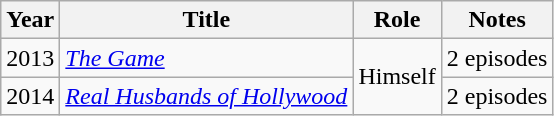<table class="wikitable">
<tr>
<th>Year</th>
<th>Title</th>
<th>Role</th>
<th>Notes</th>
</tr>
<tr>
<td>2013</td>
<td><em><a href='#'>The Game</a></em></td>
<td rowspan=2>Himself</td>
<td>2 episodes</td>
</tr>
<tr>
<td>2014</td>
<td><em><a href='#'>Real Husbands of Hollywood</a></em></td>
<td>2 episodes</td>
</tr>
</table>
